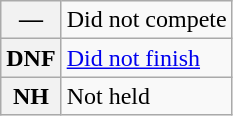<table class="wikitable">
<tr>
<th scope="row">—</th>
<td>Did not compete</td>
</tr>
<tr>
<th scope="row">DNF</th>
<td><a href='#'>Did not finish</a></td>
</tr>
<tr>
<th scope="row">NH</th>
<td>Not held</td>
</tr>
</table>
